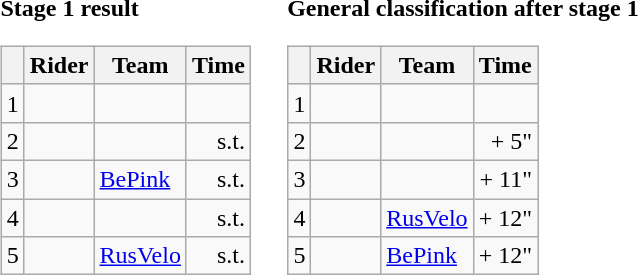<table>
<tr>
<td><strong>Stage 1 result</strong><br><table class="wikitable">
<tr>
<th></th>
<th>Rider</th>
<th>Team</th>
<th>Time</th>
</tr>
<tr>
<td>1</td>
<td><strong></strong>  </td>
<td><strong></strong></td>
<td align="right"><strong></strong></td>
</tr>
<tr>
<td>2</td>
<td> </td>
<td></td>
<td align="right">s.t.</td>
</tr>
<tr>
<td>3</td>
<td></td>
<td><a href='#'>BePink</a></td>
<td align="right">s.t.</td>
</tr>
<tr>
<td>4</td>
<td> </td>
<td></td>
<td align="right">s.t.</td>
</tr>
<tr>
<td>5</td>
<td></td>
<td><a href='#'>RusVelo</a></td>
<td align="right">s.t.</td>
</tr>
</table>
</td>
<td></td>
<td><strong>General classification after stage 1</strong><br><table class="wikitable">
<tr>
<th></th>
<th>Rider</th>
<th>Team</th>
<th>Time</th>
</tr>
<tr>
<td>1</td>
<td><strong></strong> </td>
<td><strong></strong></td>
<td align="right"><strong></strong></td>
</tr>
<tr>
<td>2</td>
<td> </td>
<td></td>
<td align="right">+ 5"</td>
</tr>
<tr>
<td>3</td>
<td></td>
<td></td>
<td align="right">+ 11"</td>
</tr>
<tr>
<td>4</td>
<td></td>
<td><a href='#'>RusVelo</a></td>
<td align="right">+ 12"</td>
</tr>
<tr>
<td>5</td>
<td> </td>
<td><a href='#'>BePink</a></td>
<td align="right">+ 12"</td>
</tr>
</table>
</td>
</tr>
</table>
